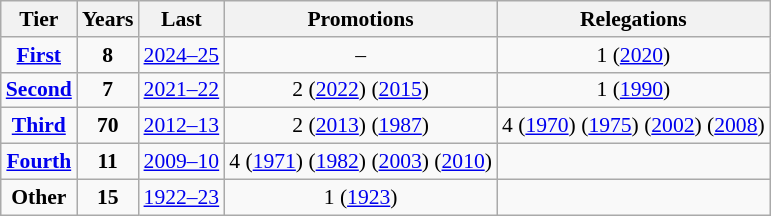<table class="wikitable sortable" style="font-size:90%; text-align: center;">
<tr>
<th>Tier</th>
<th>Years</th>
<th>Last</th>
<th>Promotions</th>
<th>Relegations</th>
</tr>
<tr>
<td align=center><strong><a href='#'>First</a></strong></td>
<td><strong>8</strong></td>
<td><a href='#'>2024–25</a></td>
<td>–</td>
<td> 1 (<a href='#'>2020</a>)</td>
</tr>
<tr>
<td align=center><strong><a href='#'>Second</a></strong></td>
<td><strong>7</strong></td>
<td><a href='#'>2021–22</a></td>
<td> 2 (<a href='#'>2022</a>) (<a href='#'>2015</a>)</td>
<td> 1 (<a href='#'>1990</a>)</td>
</tr>
<tr>
<td align=center><strong><a href='#'>Third</a></strong></td>
<td><strong>70</strong></td>
<td><a href='#'>2012–13</a></td>
<td> 2 (<a href='#'>2013</a>) (<a href='#'>1987</a>)</td>
<td> 4 (<a href='#'>1970</a>) (<a href='#'>1975</a>) (<a href='#'>2002</a>) (<a href='#'>2008</a>)</td>
</tr>
<tr>
<td align=center><strong><a href='#'>Fourth</a></strong></td>
<td><strong>11</strong></td>
<td><a href='#'>2009–10</a></td>
<td> 4 (<a href='#'>1971</a>) (<a href='#'>1982</a>) (<a href='#'>2003</a>) (<a href='#'>2010</a>)</td>
<td></td>
</tr>
<tr>
<td align=center><strong>Other</strong></td>
<td><strong>15</strong></td>
<td><a href='#'>1922–23</a></td>
<td> 1 (<a href='#'>1923</a>)</td>
<td></td>
</tr>
</table>
